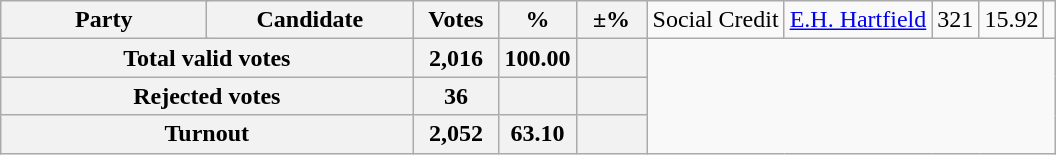<table class="wikitable">
<tr>
<th colspan=2 style="width: 130px">Party</th>
<th style="width: 130px">Candidate</th>
<th style="width: 50px">Votes</th>
<th style="width: 40px">%</th>
<th style="width: 40px">±%<br>
</th>
<td>Social Credit</td>
<td><a href='#'>E.H. Hartfield</a></td>
<td align="right">321</td>
<td align="right">15.92</td>
<td align="right"></td>
</tr>
<tr bgcolor="white">
<th align="right" colspan=3>Total valid votes</th>
<th align="right">2,016</th>
<th align="right">100.00</th>
<th align="right"></th>
</tr>
<tr bgcolor="white">
<th align="right" colspan=3>Rejected votes</th>
<th align="right">36</th>
<th align="right"></th>
<th align="right"></th>
</tr>
<tr bgcolor="white">
<th align="right" colspan=3>Turnout</th>
<th align="right">2,052</th>
<th align="right">63.10</th>
<th align="right"></th>
</tr>
</table>
